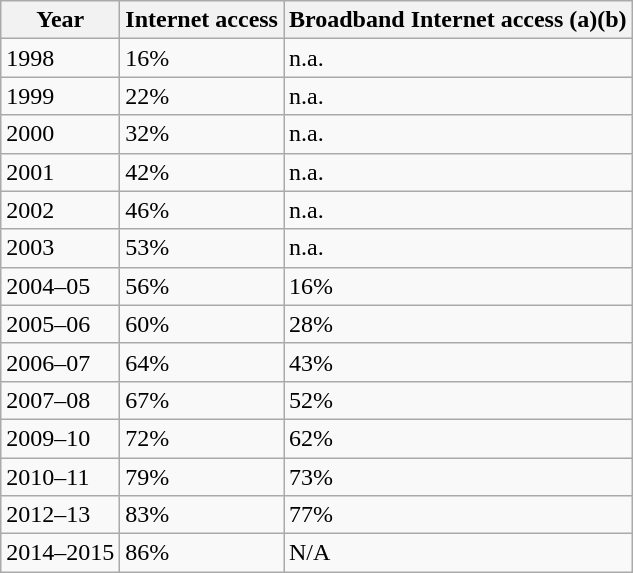<table class="wikitable">
<tr>
<th>Year</th>
<th>Internet access</th>
<th>Broadband Internet access (a)(b)</th>
</tr>
<tr>
<td>1998</td>
<td>16%</td>
<td>n.a.</td>
</tr>
<tr>
<td>1999</td>
<td>22%</td>
<td>n.a.</td>
</tr>
<tr>
<td>2000</td>
<td>32%</td>
<td>n.a.</td>
</tr>
<tr>
<td>2001</td>
<td>42%</td>
<td>n.a.</td>
</tr>
<tr>
<td>2002</td>
<td>46%</td>
<td>n.a.</td>
</tr>
<tr>
<td>2003</td>
<td>53%</td>
<td>n.a.</td>
</tr>
<tr>
<td>2004–05</td>
<td>56%</td>
<td>16%</td>
</tr>
<tr>
<td>2005–06</td>
<td>60%</td>
<td>28%</td>
</tr>
<tr>
<td>2006–07</td>
<td>64%</td>
<td>43%</td>
</tr>
<tr>
<td>2007–08</td>
<td>67%</td>
<td>52%</td>
</tr>
<tr>
<td>2009–10</td>
<td>72%</td>
<td>62%</td>
</tr>
<tr>
<td>2010–11</td>
<td>79%</td>
<td>73%</td>
</tr>
<tr>
<td>2012–13</td>
<td>83%</td>
<td>77%</td>
</tr>
<tr>
<td>2014–2015</td>
<td>86%</td>
<td>N/A</td>
</tr>
</table>
